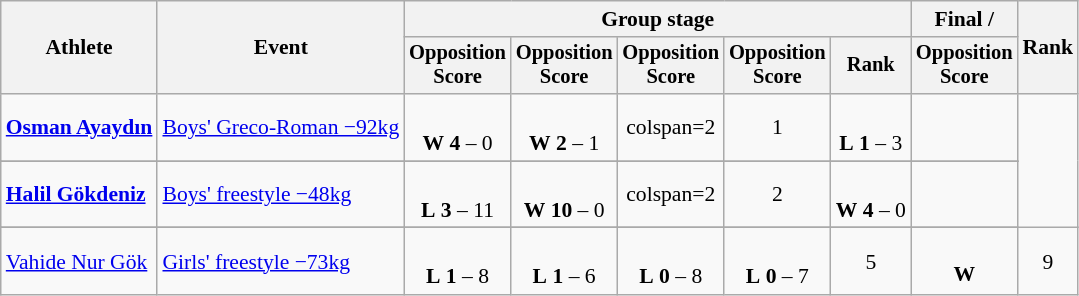<table class="wikitable" style="font-size:90%">
<tr>
<th rowspan=2>Athlete</th>
<th rowspan=2>Event</th>
<th colspan=5>Group stage</th>
<th>Final / </th>
<th rowspan=2>Rank</th>
</tr>
<tr style="font-size:95%">
<th>Opposition<br>Score</th>
<th>Opposition<br>Score</th>
<th>Opposition<br>Score</th>
<th>Opposition<br>Score</th>
<th>Rank</th>
<th>Opposition<br>Score</th>
</tr>
<tr align=center>
<td align=left><strong><a href='#'>Osman Ayaydın</a></strong></td>
<td align=left><a href='#'>Boys' Greco-Roman −92kg</a></td>
<td><br><strong>W</strong> <strong>4</strong> – 0 <sup> </sup></td>
<td><br><strong>W</strong> <strong>2</strong> – 1 <sup></sup></td>
<td>colspan=2 </td>
<td>1 </td>
<td><br><strong>L</strong> <strong>1</strong> – 3 <sup></sup></td>
<td></td>
</tr>
<tr>
</tr>
<tr align=center>
<td align=left><strong><a href='#'>Halil Gökdeniz</a></strong></td>
<td align=left><a href='#'>Boys' freestyle −48kg</a></td>
<td><br><strong>L</strong> <strong>3</strong> – 11 <sup></sup></td>
<td><br><strong>W</strong> <strong>10</strong> – 0 <sup></sup></td>
<td>colspan=2 </td>
<td>2 </td>
<td><br><strong>W</strong> <strong>4</strong> – 0 <sup></sup></td>
<td></td>
</tr>
<tr>
</tr>
<tr align=center>
<td align=left><a href='#'>Vahide Nur Gök</a></td>
<td align=left><a href='#'>Girls' freestyle −73kg</a></td>
<td><br><strong>L</strong> <strong>1</strong> – 8 <sup></sup></td>
<td><br><strong>L</strong> <strong>1</strong> – 6 <sup></sup></td>
<td><br><strong>L</strong> <strong>0</strong> – 8 <sup></sup></td>
<td><br><strong>L</strong> <strong>0</strong> – 7 <sup></sup></td>
<td>5 </td>
<td><br><strong>W</strong> <strong></strong></td>
<td>9</td>
</tr>
</table>
